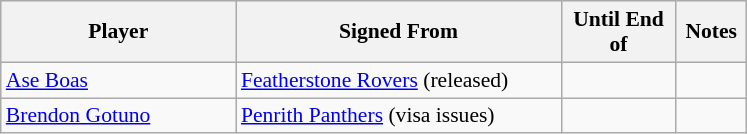<table class="wikitable" style="font-size:90%">
<tr style="background:#efefef;">
<th style="width:150px;">Player</th>
<th style="width:210px;">Signed From</th>
<th style="width:70px;">Until End of</th>
<th style="width:40px;">Notes</th>
</tr>
<tr>
<td><a href='#'>Ase Boas</a></td>
<td> <a href='#'>Featherstone Rovers</a> (released)</td>
<td></td>
<td></td>
</tr>
<tr>
<td><a href='#'>Brendon Gotuno</a></td>
<td> <a href='#'>Penrith Panthers</a> (visa issues)</td>
<td></td>
<td></td>
</tr>
</table>
